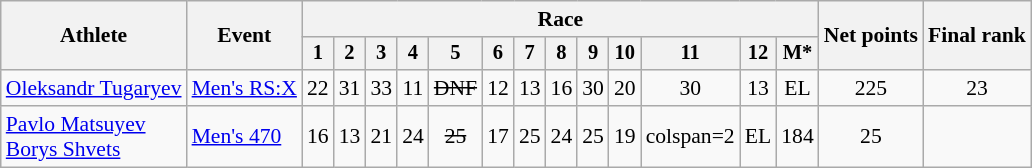<table class="wikitable" style="font-size:90%">
<tr>
<th rowspan="2">Athlete</th>
<th rowspan="2">Event</th>
<th colspan=13>Race</th>
<th rowspan=2>Net points</th>
<th rowspan=2>Final rank</th>
</tr>
<tr style="font-size:95%">
<th>1</th>
<th>2</th>
<th>3</th>
<th>4</th>
<th>5</th>
<th>6</th>
<th>7</th>
<th>8</th>
<th>9</th>
<th>10</th>
<th>11</th>
<th>12</th>
<th>M*</th>
</tr>
<tr align=center>
<td align=left><a href='#'>Oleksandr Tugaryev</a></td>
<td align=left><a href='#'>Men's RS:X</a></td>
<td>22</td>
<td>31</td>
<td>33</td>
<td>11</td>
<td><s>DNF</s></td>
<td>12</td>
<td>13</td>
<td>16</td>
<td>30</td>
<td>20</td>
<td>30</td>
<td>13</td>
<td>EL</td>
<td>225</td>
<td>23</td>
</tr>
<tr align=center>
<td align=left><a href='#'>Pavlo Matsuyev</a><br><a href='#'>Borys Shvets</a></td>
<td align=left><a href='#'>Men's 470</a></td>
<td>16</td>
<td>13</td>
<td>21</td>
<td>24</td>
<td><s>25</s></td>
<td>17</td>
<td>25</td>
<td>24</td>
<td>25</td>
<td>19</td>
<td>colspan=2 </td>
<td>EL</td>
<td>184</td>
<td>25</td>
</tr>
</table>
